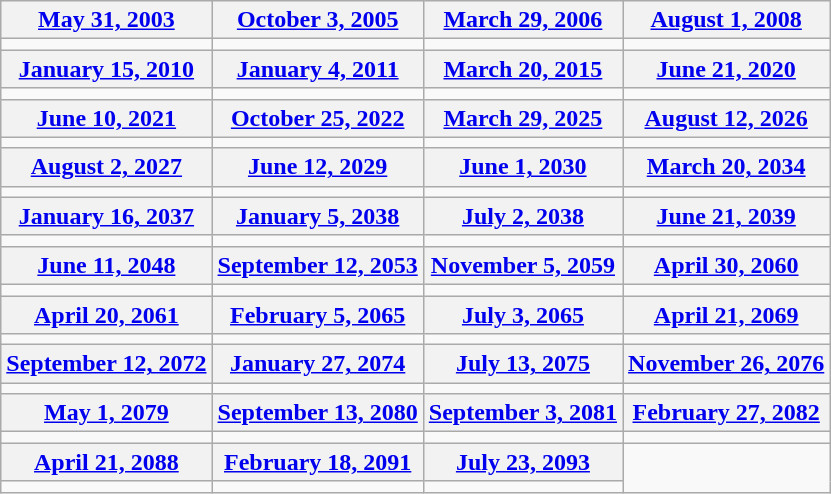<table class="wikitable">
<tr>
<th align="center"><a href='#'>May 31, 2003</a></th>
<th align="center"><a href='#'>October 3, 2005</a></th>
<th align="center"><a href='#'>March 29, 2006</a></th>
<th align="center"><a href='#'>August 1, 2008</a></th>
</tr>
<tr>
<td></td>
<td></td>
<td></td>
<td></td>
</tr>
<tr>
<th align="center"><a href='#'>January 15, 2010</a></th>
<th align="center"><a href='#'>January 4, 2011</a></th>
<th align="center"><a href='#'>March 20, 2015</a></th>
<th align="center"><a href='#'>June 21, 2020</a></th>
</tr>
<tr>
<td></td>
<td></td>
<td></td>
<td></td>
</tr>
<tr>
<th align="center"><a href='#'>June 10, 2021</a></th>
<th align="center"><a href='#'>October 25, 2022</a></th>
<th align="center"><a href='#'>March 29, 2025</a></th>
<th align="center"><a href='#'>August 12, 2026</a></th>
</tr>
<tr>
<td></td>
<td></td>
<td></td>
<td></td>
</tr>
<tr>
<th align="center"><a href='#'>August 2, 2027</a></th>
<th align="center"><a href='#'>June 12, 2029</a></th>
<th align="center"><a href='#'>June 1, 2030</a></th>
<th align="center"><a href='#'>March 20, 2034</a></th>
</tr>
<tr>
<td></td>
<td></td>
<td></td>
<td></td>
</tr>
<tr>
<th align="center"><a href='#'>January 16, 2037</a></th>
<th align="center"><a href='#'>January 5, 2038</a></th>
<th align="center"><a href='#'>July 2, 2038</a></th>
<th align="center"><a href='#'>June 21, 2039</a></th>
</tr>
<tr>
<td></td>
<td></td>
<td></td>
<td></td>
</tr>
<tr>
<th align="center"><a href='#'>June 11, 2048</a></th>
<th align="center"><a href='#'>September 12, 2053</a></th>
<th align="center"><a href='#'>November 5, 2059</a></th>
<th align="center"><a href='#'>April 30, 2060</a></th>
</tr>
<tr>
<td></td>
<td></td>
<td></td>
<td></td>
</tr>
<tr>
<th align="center"><a href='#'>April 20, 2061</a></th>
<th align="center"><a href='#'>February 5, 2065</a></th>
<th align="center"><a href='#'>July 3, 2065</a></th>
<th align="center"><a href='#'>April 21, 2069</a></th>
</tr>
<tr>
<td></td>
<td></td>
<td></td>
<td></td>
</tr>
<tr>
<th align="center"><a href='#'>September 12, 2072</a></th>
<th align="center"><a href='#'>January 27, 2074</a></th>
<th align="center"><a href='#'>July 13, 2075</a></th>
<th align="center"><a href='#'>November 26, 2076</a></th>
</tr>
<tr>
<td></td>
<td></td>
<td></td>
<td></td>
</tr>
<tr>
<th align="center"><a href='#'>May 1, 2079</a></th>
<th align="center"><a href='#'>September 13, 2080</a></th>
<th align="center"><a href='#'>September 3, 2081</a></th>
<th align="center"><a href='#'>February 27, 2082</a></th>
</tr>
<tr>
<td></td>
<td></td>
<td></td>
<td></td>
</tr>
<tr>
<th align="center"><a href='#'>April 21, 2088</a></th>
<th align="center"><a href='#'>February 18, 2091</a></th>
<th align="center"><a href='#'>July 23, 2093</a></th>
</tr>
<tr>
<td></td>
<td></td>
<td></td>
</tr>
</table>
